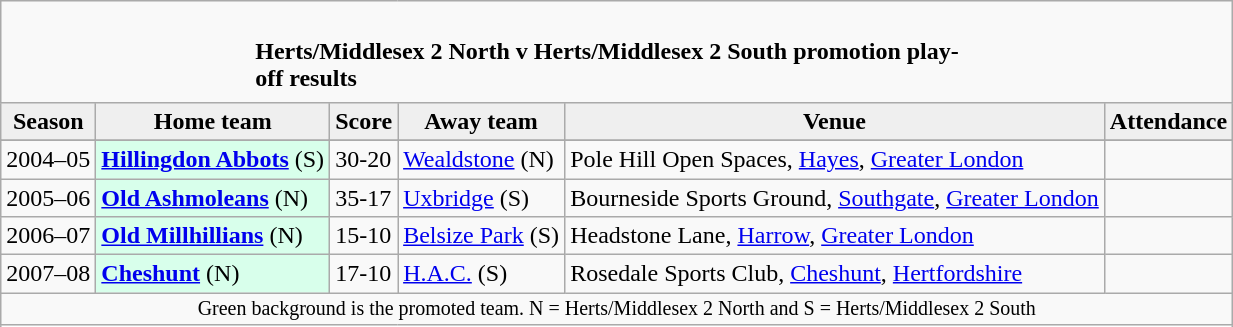<table class="wikitable" style="text-align: left;">
<tr>
<td colspan="11" cellpadding="0" cellspacing="0"><br><table border="0" style="width:100%;" cellpadding="0" cellspacing="0">
<tr>
<td style="width:20%; border:0;"></td>
<td style="border:0;"><strong>Herts/Middlesex 2 North v Herts/Middlesex 2 South promotion play-off results</strong></td>
<td style="width:20%; border:0;"></td>
</tr>
</table>
</td>
</tr>
<tr>
<th style="background:#efefef;">Season</th>
<th style="background:#efefef">Home team</th>
<th style="background:#efefef">Score</th>
<th style="background:#efefef">Away team</th>
<th style="background:#efefef">Venue</th>
<th style="background:#efefef">Attendance</th>
</tr>
<tr align=left>
</tr>
<tr>
<td>2004–05</td>
<td style="background:#d8ffeb;"><strong><a href='#'>Hillingdon Abbots</a></strong> (S)</td>
<td>30-20</td>
<td><a href='#'>Wealdstone</a> (N)</td>
<td>Pole Hill Open Spaces, <a href='#'>Hayes</a>, <a href='#'>Greater London</a></td>
<td></td>
</tr>
<tr>
<td>2005–06</td>
<td style="background:#d8ffeb;"><strong><a href='#'>Old Ashmoleans</a></strong> (N)</td>
<td>35-17</td>
<td><a href='#'>Uxbridge</a> (S)</td>
<td>Bourneside Sports Ground, <a href='#'>Southgate</a>, <a href='#'>Greater London</a></td>
<td></td>
</tr>
<tr>
<td>2006–07</td>
<td style="background:#d8ffeb;"><strong><a href='#'>Old Millhillians</a></strong> (N)</td>
<td>15-10</td>
<td><a href='#'>Belsize Park</a> (S)</td>
<td>Headstone Lane, <a href='#'>Harrow</a>, <a href='#'>Greater London</a></td>
<td></td>
</tr>
<tr>
<td>2007–08</td>
<td style="background:#d8ffeb;"><strong><a href='#'>Cheshunt</a></strong> (N)</td>
<td>17-10</td>
<td><a href='#'>H.A.C.</a> (S)</td>
<td>Rosedale Sports Club, <a href='#'>Cheshunt</a>, <a href='#'>Hertfordshire</a></td>
<td></td>
</tr>
<tr>
<td colspan="15"  style="border:0; font-size:smaller; text-align:center;">Green background is the promoted team. N = Herts/Middlesex 2 North and S = Herts/Middlesex 2 South</td>
</tr>
<tr>
</tr>
</table>
